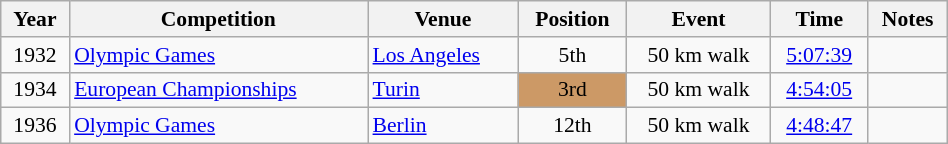<table class="wikitable" width=50% style="font-size:90%; text-align:center;">
<tr>
<th>Year</th>
<th>Competition</th>
<th>Venue</th>
<th>Position</th>
<th>Event</th>
<th>Time</th>
<th>Notes</th>
</tr>
<tr>
<td>1932</td>
<td align=left><a href='#'>Olympic Games</a></td>
<td align=left> <a href='#'>Los Angeles</a></td>
<td>5th</td>
<td>50 km walk</td>
<td><a href='#'>5:07:39</a></td>
<td></td>
</tr>
<tr>
<td>1934</td>
<td align=left><a href='#'>European Championships</a></td>
<td align=left> <a href='#'>Turin</a></td>
<td bgcolor=cc9966>3rd</td>
<td>50 km walk</td>
<td><a href='#'>4:54:05</a></td>
<td></td>
</tr>
<tr>
<td>1936</td>
<td align=left><a href='#'>Olympic Games</a></td>
<td align=left> <a href='#'>Berlin</a></td>
<td>12th</td>
<td>50 km walk</td>
<td><a href='#'>4:48:47</a></td>
<td></td>
</tr>
</table>
